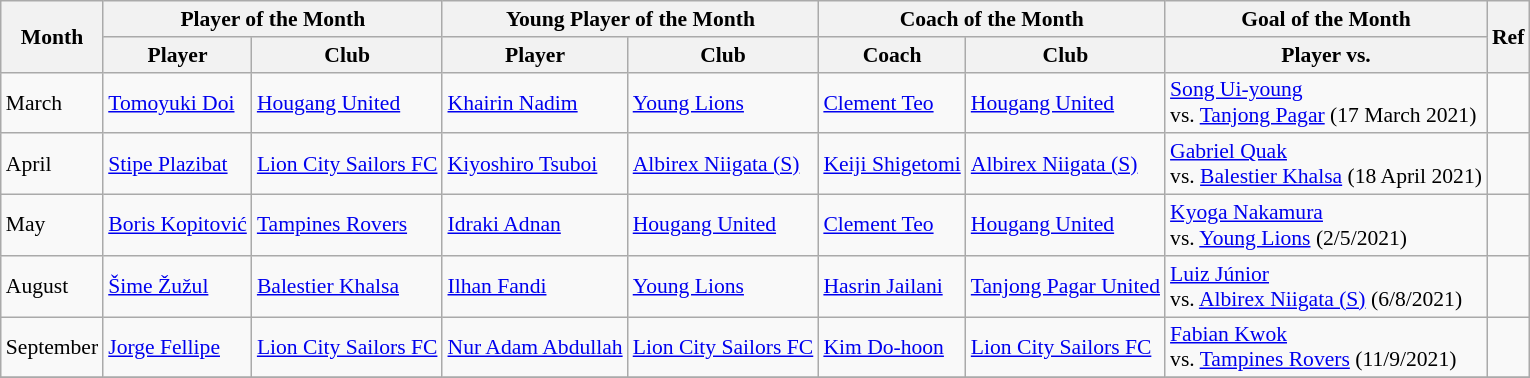<table class="wikitable sortable" style="font-size:90%;">
<tr>
<th rowspan="2">Month</th>
<th colspan="2">Player of the Month</th>
<th colspan="2">Young Player of the Month</th>
<th colspan="2">Coach of the Month</th>
<th colspan="1">Goal of the Month</th>
<th rowspan="2">Ref</th>
</tr>
<tr>
<th>Player</th>
<th>Club</th>
<th>Player</th>
<th>Club</th>
<th>Coach</th>
<th>Club</th>
<th>Player vs.</th>
</tr>
<tr>
<td>March</td>
<td> <a href='#'>Tomoyuki Doi</a></td>
<td><a href='#'>Hougang United</a></td>
<td> <a href='#'>Khairin Nadim</a></td>
<td><a href='#'>Young Lions</a></td>
<td> <a href='#'>Clement Teo</a></td>
<td><a href='#'>Hougang United</a></td>
<td> <a href='#'>Song Ui-young</a> <br> vs. <a href='#'>Tanjong Pagar</a> (17 March 2021)</td>
<td></td>
</tr>
<tr>
<td>April</td>
<td> <a href='#'>Stipe Plazibat</a></td>
<td><a href='#'>Lion City Sailors FC</a></td>
<td> <a href='#'>Kiyoshiro Tsuboi</a></td>
<td><a href='#'>Albirex Niigata (S)</a></td>
<td> <a href='#'>Keiji Shigetomi</a></td>
<td><a href='#'>Albirex Niigata (S)</a></td>
<td> <a href='#'>Gabriel Quak</a> <br> vs. <a href='#'>Balestier Khalsa</a> (18 April 2021)</td>
<td></td>
</tr>
<tr>
<td>May</td>
<td> <a href='#'>Boris Kopitović</a></td>
<td><a href='#'>Tampines Rovers</a></td>
<td> <a href='#'>Idraki Adnan</a></td>
<td><a href='#'>Hougang United</a></td>
<td> <a href='#'>Clement Teo</a></td>
<td><a href='#'>Hougang United</a></td>
<td> <a href='#'>Kyoga Nakamura</a> <br> vs. <a href='#'>Young Lions</a> (2/5/2021)</td>
<td></td>
</tr>
<tr>
<td>August</td>
<td> <a href='#'>Šime Žužul</a></td>
<td><a href='#'>Balestier Khalsa</a></td>
<td> <a href='#'>Ilhan Fandi</a></td>
<td><a href='#'>Young Lions</a></td>
<td> <a href='#'>Hasrin Jailani</a></td>
<td><a href='#'>Tanjong Pagar United</a></td>
<td> <a href='#'>Luiz Júnior</a> <br> vs. <a href='#'>Albirex Niigata (S)</a> (6/8/2021)</td>
<td></td>
</tr>
<tr>
<td>September</td>
<td> <a href='#'>Jorge Fellipe</a></td>
<td><a href='#'>Lion City Sailors FC</a></td>
<td> <a href='#'>Nur Adam Abdullah</a></td>
<td><a href='#'>Lion City Sailors FC</a></td>
<td> <a href='#'>Kim Do-hoon</a></td>
<td><a href='#'>Lion City Sailors FC</a></td>
<td> <a href='#'>Fabian Kwok</a> <br> vs. <a href='#'>Tampines Rovers</a> (11/9/2021)</td>
<td></td>
</tr>
<tr>
</tr>
</table>
